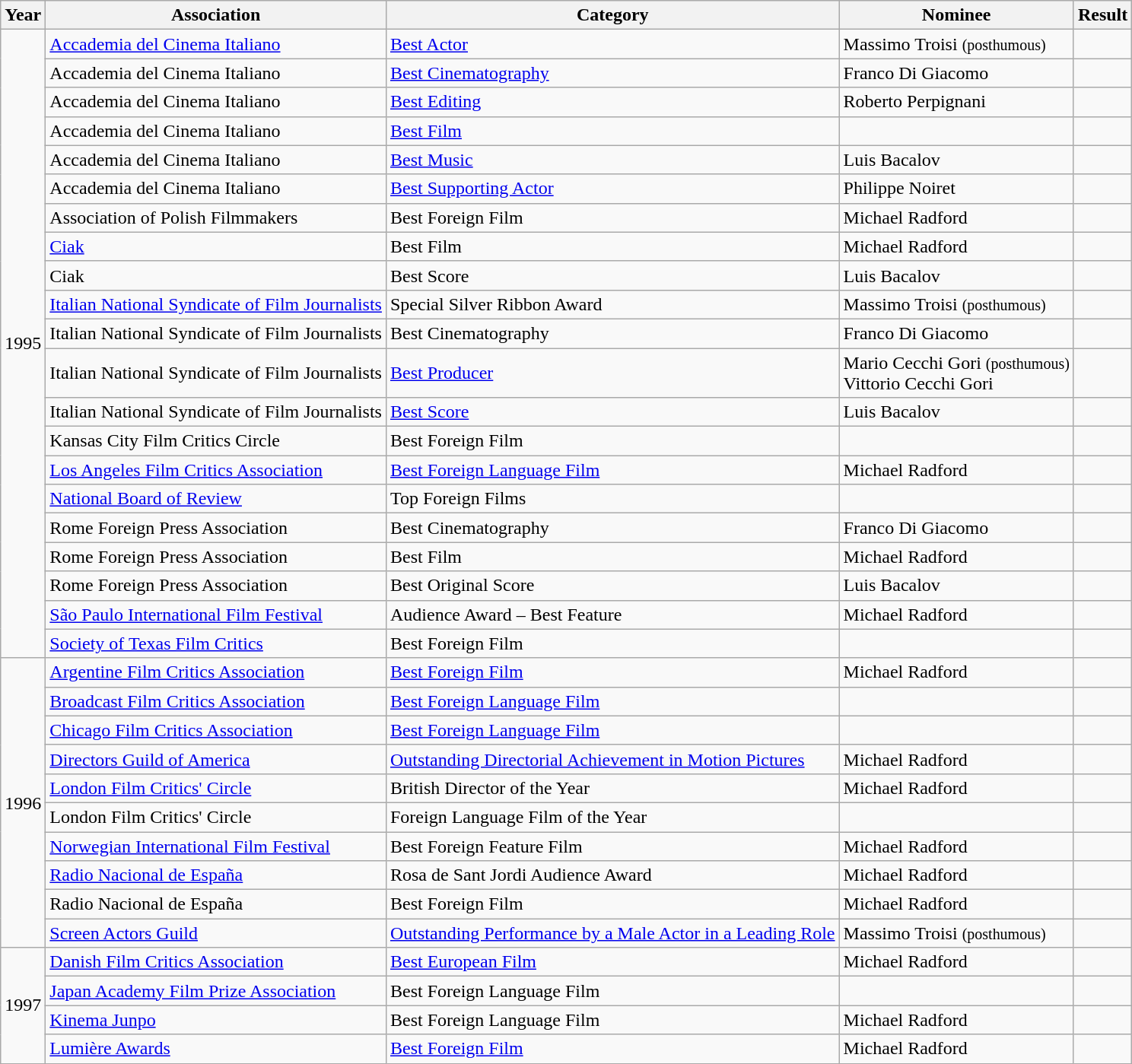<table class="wikitable plainrowheaders sortable">
<tr>
<th>Year</th>
<th>Association</th>
<th>Category</th>
<th>Nominee</th>
<th>Result</th>
</tr>
<tr>
<td rowspan="21">1995</td>
<td><a href='#'>Accademia del Cinema Italiano</a></td>
<td><a href='#'>Best Actor</a></td>
<td>Massimo Troisi <small>(posthumous)</small></td>
<td></td>
</tr>
<tr>
<td>Accademia del Cinema Italiano</td>
<td><a href='#'>Best Cinematography</a></td>
<td>Franco Di Giacomo</td>
<td></td>
</tr>
<tr>
<td>Accademia del Cinema Italiano</td>
<td><a href='#'>Best Editing</a></td>
<td>Roberto Perpignani</td>
<td></td>
</tr>
<tr>
<td>Accademia del Cinema Italiano</td>
<td><a href='#'>Best Film</a></td>
<td></td>
<td></td>
</tr>
<tr>
<td>Accademia del Cinema Italiano</td>
<td><a href='#'>Best Music</a></td>
<td>Luis Bacalov</td>
<td></td>
</tr>
<tr>
<td>Accademia del Cinema Italiano</td>
<td><a href='#'>Best Supporting Actor</a></td>
<td>Philippe Noiret</td>
<td></td>
</tr>
<tr>
<td>Association of Polish Filmmakers</td>
<td>Best Foreign Film</td>
<td>Michael Radford</td>
<td></td>
</tr>
<tr>
<td><a href='#'>Ciak</a></td>
<td>Best Film</td>
<td>Michael Radford</td>
<td></td>
</tr>
<tr>
<td>Ciak</td>
<td>Best Score</td>
<td>Luis Bacalov</td>
<td></td>
</tr>
<tr>
<td><a href='#'>Italian National Syndicate of Film Journalists</a></td>
<td>Special Silver Ribbon Award</td>
<td>Massimo Troisi <small>(posthumous)</small></td>
<td></td>
</tr>
<tr>
<td>Italian National Syndicate of Film Journalists</td>
<td>Best Cinematography</td>
<td>Franco Di Giacomo</td>
<td></td>
</tr>
<tr>
<td>Italian National Syndicate of Film Journalists</td>
<td><a href='#'>Best Producer</a></td>
<td>Mario Cecchi Gori <small>(posthumous)</small><br>Vittorio Cecchi Gori</td>
<td></td>
</tr>
<tr>
<td>Italian National Syndicate of Film Journalists</td>
<td><a href='#'>Best Score</a></td>
<td>Luis Bacalov</td>
<td></td>
</tr>
<tr>
<td>Kansas City Film Critics Circle</td>
<td>Best Foreign Film</td>
<td></td>
<td></td>
</tr>
<tr>
<td><a href='#'>Los Angeles Film Critics Association</a></td>
<td><a href='#'>Best Foreign Language Film</a></td>
<td>Michael Radford</td>
<td></td>
</tr>
<tr>
<td><a href='#'>National Board of Review</a></td>
<td>Top Foreign Films</td>
<td></td>
<td></td>
</tr>
<tr>
<td>Rome Foreign Press Association</td>
<td>Best Cinematography</td>
<td>Franco Di Giacomo</td>
<td></td>
</tr>
<tr>
<td>Rome Foreign Press Association</td>
<td>Best Film</td>
<td>Michael Radford</td>
<td></td>
</tr>
<tr>
<td>Rome Foreign Press Association</td>
<td>Best Original Score</td>
<td>Luis Bacalov</td>
<td></td>
</tr>
<tr>
<td><a href='#'>São Paulo International Film Festival</a></td>
<td>Audience Award – Best Feature</td>
<td>Michael Radford</td>
<td></td>
</tr>
<tr>
<td><a href='#'>Society of Texas Film Critics</a></td>
<td>Best Foreign Film</td>
<td></td>
<td></td>
</tr>
<tr>
<td rowspan="10">1996</td>
<td><a href='#'>Argentine Film Critics Association</a></td>
<td><a href='#'>Best Foreign Film</a></td>
<td>Michael Radford</td>
<td></td>
</tr>
<tr>
<td><a href='#'>Broadcast Film Critics Association</a></td>
<td><a href='#'>Best Foreign Language Film</a></td>
<td></td>
<td></td>
</tr>
<tr>
<td><a href='#'>Chicago Film Critics Association</a></td>
<td><a href='#'>Best Foreign Language Film</a></td>
<td></td>
<td></td>
</tr>
<tr>
<td><a href='#'>Directors Guild of America</a></td>
<td><a href='#'>Outstanding Directorial Achievement in Motion Pictures</a></td>
<td>Michael Radford</td>
<td></td>
</tr>
<tr>
<td><a href='#'>London Film Critics' Circle</a></td>
<td>British Director of the Year</td>
<td>Michael Radford</td>
<td></td>
</tr>
<tr>
<td>London Film Critics' Circle</td>
<td>Foreign Language Film of the Year</td>
<td></td>
<td></td>
</tr>
<tr>
<td><a href='#'>Norwegian International Film Festival</a></td>
<td>Best Foreign Feature Film</td>
<td>Michael Radford</td>
<td></td>
</tr>
<tr>
<td><a href='#'>Radio Nacional de España</a></td>
<td>Rosa de Sant Jordi Audience Award</td>
<td>Michael Radford</td>
<td></td>
</tr>
<tr>
<td>Radio Nacional de España</td>
<td>Best Foreign Film</td>
<td>Michael Radford</td>
<td></td>
</tr>
<tr>
<td><a href='#'>Screen Actors Guild</a></td>
<td><a href='#'>Outstanding Performance by a Male Actor in a Leading Role</a></td>
<td>Massimo Troisi <small>(posthumous)</small></td>
<td></td>
</tr>
<tr>
<td rowspan="4">1997</td>
<td><a href='#'>Danish Film Critics Association</a></td>
<td><a href='#'>Best European Film</a></td>
<td>Michael Radford</td>
<td></td>
</tr>
<tr>
<td><a href='#'>Japan Academy Film Prize Association</a></td>
<td>Best Foreign Language Film</td>
<td></td>
<td></td>
</tr>
<tr>
<td><a href='#'>Kinema Junpo</a></td>
<td>Best Foreign Language Film</td>
<td>Michael Radford</td>
<td></td>
</tr>
<tr>
<td><a href='#'>Lumière Awards</a></td>
<td><a href='#'>Best Foreign Film</a></td>
<td>Michael Radford</td>
<td></td>
</tr>
</table>
